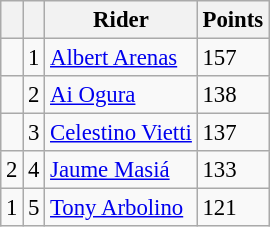<table class="wikitable" style="font-size: 95%;">
<tr>
<th></th>
<th></th>
<th>Rider</th>
<th>Points</th>
</tr>
<tr>
<td></td>
<td align=center>1</td>
<td> <a href='#'>Albert Arenas</a></td>
<td align=left>157</td>
</tr>
<tr>
<td></td>
<td align=center>2</td>
<td> <a href='#'>Ai Ogura</a></td>
<td align=left>138</td>
</tr>
<tr>
<td></td>
<td align=center>3</td>
<td> <a href='#'>Celestino Vietti</a></td>
<td align=left>137</td>
</tr>
<tr>
<td> 2</td>
<td align=center>4</td>
<td> <a href='#'>Jaume Masiá</a></td>
<td align=left>133</td>
</tr>
<tr>
<td> 1</td>
<td align=center>5</td>
<td> <a href='#'>Tony Arbolino</a></td>
<td align=left>121</td>
</tr>
</table>
